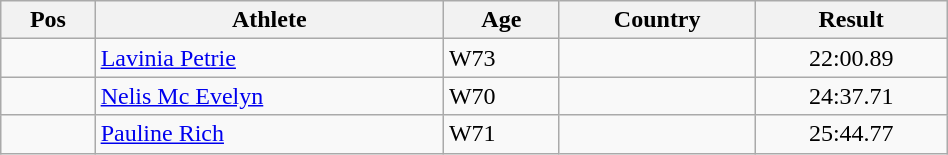<table class="wikitable"  style="text-align:center; width:50%;">
<tr>
<th>Pos</th>
<th>Athlete</th>
<th>Age</th>
<th>Country</th>
<th>Result</th>
</tr>
<tr>
<td align=center></td>
<td align=left><a href='#'>Lavinia Petrie</a></td>
<td align=left>W73</td>
<td align=left></td>
<td>22:00.89</td>
</tr>
<tr>
<td align=center></td>
<td align=left><a href='#'>Nelis Mc Evelyn</a></td>
<td align=left>W70</td>
<td align=left></td>
<td>24:37.71</td>
</tr>
<tr>
<td align=center></td>
<td align=left><a href='#'>Pauline Rich</a></td>
<td align=left>W71</td>
<td align=left></td>
<td>25:44.77</td>
</tr>
</table>
